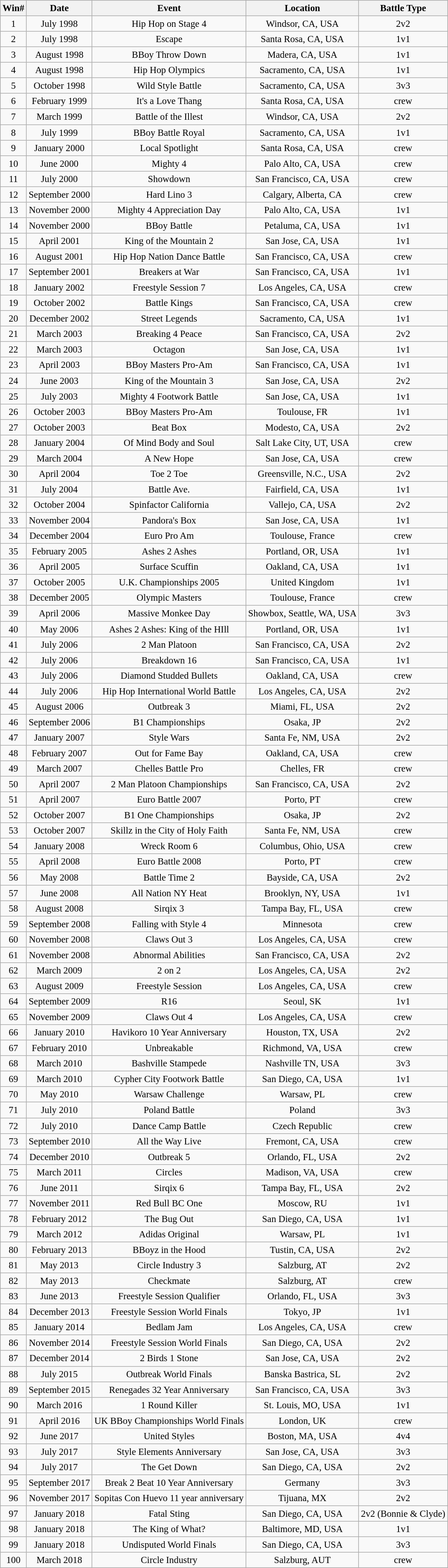<table class="wikitable" style="text-align:center; font-size:95%">
<tr>
<th>Win#</th>
<th>Date</th>
<th>Event</th>
<th>Location</th>
<th>Battle Type</th>
</tr>
<tr>
<td>1</td>
<td>July 1998</td>
<td>Hip Hop on Stage 4</td>
<td>Windsor, CA, USA</td>
<td>2v2</td>
</tr>
<tr>
<td>2</td>
<td>July 1998</td>
<td>Escape</td>
<td>Santa Rosa, CA, USA</td>
<td>1v1</td>
</tr>
<tr>
<td>3</td>
<td>August 1998</td>
<td>BBoy Throw Down</td>
<td>Madera, CA, USA</td>
<td>1v1</td>
</tr>
<tr>
<td>4</td>
<td>August 1998</td>
<td>Hip Hop Olympics</td>
<td>Sacramento, CA, USA</td>
<td>1v1</td>
</tr>
<tr>
<td>5</td>
<td>October 1998</td>
<td>Wild Style Battle</td>
<td>Sacramento, CA, USA</td>
<td>3v3</td>
</tr>
<tr>
<td>6</td>
<td>February 1999</td>
<td>It's a Love Thang</td>
<td>Santa Rosa, CA, USA</td>
<td>crew</td>
</tr>
<tr>
<td>7</td>
<td>March 1999</td>
<td>Battle of the Illest</td>
<td>Windsor, CA, USA</td>
<td>2v2</td>
</tr>
<tr>
<td>8</td>
<td>July 1999</td>
<td>BBoy Battle Royal</td>
<td>Sacramento, CA, USA</td>
<td>1v1</td>
</tr>
<tr>
<td>9</td>
<td>January 2000</td>
<td>Local Spotlight</td>
<td>Santa Rosa, CA, USA</td>
<td>crew</td>
</tr>
<tr>
<td>10</td>
<td>June 2000</td>
<td>Mighty 4</td>
<td>Palo Alto, CA, USA</td>
<td>crew</td>
</tr>
<tr>
<td>11</td>
<td>July 2000</td>
<td>Showdown</td>
<td>San Francisco, CA, USA</td>
<td>crew</td>
</tr>
<tr>
<td>12</td>
<td>September 2000</td>
<td>Hard Lino 3</td>
<td>Calgary, Alberta, CA</td>
<td>crew</td>
</tr>
<tr>
<td>13</td>
<td>November 2000</td>
<td>Mighty 4 Appreciation Day</td>
<td>Palo Alto, CA, USA</td>
<td>1v1</td>
</tr>
<tr>
<td>14</td>
<td>November 2000</td>
<td>BBoy Battle</td>
<td>Petaluma, CA, USA</td>
<td>1v1</td>
</tr>
<tr>
<td>15</td>
<td>April 2001</td>
<td>King of the Mountain 2</td>
<td>San Jose, CA, USA</td>
<td>1v1</td>
</tr>
<tr>
<td>16</td>
<td>August 2001</td>
<td>Hip Hop Nation Dance Battle</td>
<td>San Francisco, CA, USA</td>
<td>crew</td>
</tr>
<tr>
<td>17</td>
<td>September 2001</td>
<td>Breakers at War</td>
<td>San Francisco, CA, USA</td>
<td>1v1</td>
</tr>
<tr>
<td>18</td>
<td>January 2002</td>
<td>Freestyle Session 7</td>
<td>Los Angeles, CA, USA</td>
<td>crew</td>
</tr>
<tr>
<td>19</td>
<td>October 2002</td>
<td>Battle Kings</td>
<td>San Francisco, CA, USA</td>
<td>crew</td>
</tr>
<tr>
<td>20</td>
<td>December 2002</td>
<td>Street Legends</td>
<td>Sacramento, CA, USA</td>
<td>1v1</td>
</tr>
<tr>
<td>21</td>
<td>March 2003</td>
<td>Breaking 4 Peace</td>
<td>San Francisco, CA, USA</td>
<td>2v2</td>
</tr>
<tr>
<td>22</td>
<td>March 2003</td>
<td>Octagon</td>
<td>San Jose, CA, USA</td>
<td>1v1</td>
</tr>
<tr>
<td>23</td>
<td>April 2003</td>
<td>BBoy Masters Pro-Am</td>
<td>San Francisco, CA, USA</td>
<td>1v1</td>
</tr>
<tr>
<td>24</td>
<td>June 2003</td>
<td>King of the Mountain 3</td>
<td>San Jose, CA, USA</td>
<td>2v2</td>
</tr>
<tr>
<td>25</td>
<td>July 2003</td>
<td>Mighty 4 Footwork Battle</td>
<td>San Jose, CA, USA</td>
<td>1v1</td>
</tr>
<tr>
<td>26</td>
<td>October 2003</td>
<td>BBoy Masters Pro-Am</td>
<td>Toulouse, FR</td>
<td>1v1</td>
</tr>
<tr>
<td>27</td>
<td>October 2003</td>
<td>Beat Box</td>
<td>Modesto, CA, USA</td>
<td>2v2</td>
</tr>
<tr>
<td>28</td>
<td>January 2004</td>
<td>Of Mind Body and Soul</td>
<td>Salt Lake City, UT, USA</td>
<td>crew</td>
</tr>
<tr>
<td>29</td>
<td>March 2004</td>
<td>A New Hope</td>
<td>San Jose, CA, USA</td>
<td>crew</td>
</tr>
<tr>
<td>30</td>
<td>April 2004</td>
<td>Toe 2 Toe</td>
<td>Greensville, N.C., USA</td>
<td>2v2</td>
</tr>
<tr>
<td>31</td>
<td>July 2004</td>
<td>Battle Ave.</td>
<td>Fairfield, CA, USA</td>
<td>1v1</td>
</tr>
<tr>
<td>32</td>
<td>October 2004</td>
<td>Spinfactor California</td>
<td>Vallejo, CA, USA</td>
<td>2v2</td>
</tr>
<tr>
<td>33</td>
<td>November 2004</td>
<td>Pandora's Box</td>
<td>San Jose, CA, USA</td>
<td>1v1</td>
</tr>
<tr>
<td>34</td>
<td>December 2004</td>
<td>Euro Pro Am</td>
<td>Toulouse, France</td>
<td>crew</td>
</tr>
<tr>
<td>35</td>
<td>February 2005</td>
<td>Ashes 2 Ashes</td>
<td>Portland, OR, USA</td>
<td>1v1</td>
</tr>
<tr>
<td>36</td>
<td>April 2005</td>
<td>Surface Scuffin</td>
<td>Oakland, CA, USA</td>
<td>1v1</td>
</tr>
<tr>
<td>37</td>
<td>October 2005</td>
<td>U.K. Championships 2005</td>
<td>United Kingdom</td>
<td>1v1</td>
</tr>
<tr>
<td>38</td>
<td>December 2005</td>
<td>Olympic Masters</td>
<td>Toulouse, France</td>
<td>crew</td>
</tr>
<tr>
<td>39</td>
<td>April 2006</td>
<td>Massive Monkee Day</td>
<td>Showbox, Seattle, WA, USA</td>
<td>3v3</td>
</tr>
<tr>
<td>40</td>
<td>May 2006</td>
<td>Ashes 2 Ashes: King of the HIll</td>
<td>Portland, OR, USA</td>
<td>1v1</td>
</tr>
<tr>
<td>41</td>
<td>July 2006</td>
<td>2 Man Platoon</td>
<td>San Francisco, CA, USA</td>
<td>2v2</td>
</tr>
<tr>
<td>42</td>
<td>July 2006</td>
<td>Breakdown 16</td>
<td>San Francisco, CA, USA</td>
<td>1v1</td>
</tr>
<tr>
<td>43</td>
<td>July 2006</td>
<td>Diamond Studded Bullets</td>
<td>Oakland, CA, USA</td>
<td>crew</td>
</tr>
<tr>
<td>44</td>
<td>July 2006</td>
<td>Hip Hop International World Battle</td>
<td>Los Angeles, CA, USA</td>
<td>2v2</td>
</tr>
<tr>
<td>45</td>
<td>August 2006</td>
<td>Outbreak 3</td>
<td>Miami, FL, USA</td>
<td>2v2</td>
</tr>
<tr>
<td>46</td>
<td>September 2006</td>
<td>B1 Championships</td>
<td>Osaka, JP</td>
<td>2v2</td>
</tr>
<tr>
<td>47</td>
<td>January 2007</td>
<td>Style Wars</td>
<td>Santa Fe, NM, USA</td>
<td>2v2</td>
</tr>
<tr>
<td>48</td>
<td>February 2007</td>
<td>Out for Fame Bay</td>
<td>Oakland, CA, USA</td>
<td>crew</td>
</tr>
<tr>
<td>49</td>
<td>March 2007</td>
<td>Chelles Battle Pro</td>
<td>Chelles, FR</td>
<td>crew</td>
</tr>
<tr>
<td>50</td>
<td>April 2007</td>
<td>2 Man Platoon Championships</td>
<td>San Francisco, CA, USA</td>
<td>2v2</td>
</tr>
<tr>
<td>51</td>
<td>April 2007</td>
<td>Euro Battle 2007</td>
<td>Porto, PT</td>
<td>crew</td>
</tr>
<tr>
<td>52</td>
<td>October 2007</td>
<td>B1 One Championships</td>
<td>Osaka, JP</td>
<td>2v2</td>
</tr>
<tr>
<td>53</td>
<td>October 2007</td>
<td>Skillz in the City of Holy Faith</td>
<td>Santa Fe, NM, USA</td>
<td>crew</td>
</tr>
<tr>
<td>54</td>
<td>January 2008</td>
<td>Wreck Room 6</td>
<td>Columbus, Ohio, USA</td>
<td>crew</td>
</tr>
<tr>
<td>55</td>
<td>April 2008</td>
<td>Euro Battle 2008</td>
<td>Porto, PT</td>
<td>crew</td>
</tr>
<tr>
<td>56</td>
<td>May 2008</td>
<td>Battle Time 2</td>
<td>Bayside, CA, USA</td>
<td>2v2</td>
</tr>
<tr>
<td>57</td>
<td>June 2008</td>
<td>All Nation NY Heat</td>
<td>Brooklyn, NY, USA</td>
<td>1v1</td>
</tr>
<tr>
<td>58</td>
<td>August 2008</td>
<td>Sirqix 3</td>
<td>Tampa Bay, FL, USA</td>
<td>crew</td>
</tr>
<tr>
<td>59</td>
<td>September 2008</td>
<td>Falling with Style 4</td>
<td>Minnesota</td>
<td>crew</td>
</tr>
<tr>
<td>60</td>
<td>November 2008</td>
<td>Claws Out 3</td>
<td>Los Angeles, CA, USA</td>
<td>crew</td>
</tr>
<tr>
<td>61</td>
<td>November 2008</td>
<td>Abnormal Abilities</td>
<td>San Francisco, CA, USA</td>
<td>2v2</td>
</tr>
<tr>
<td>62</td>
<td>March 2009</td>
<td>2 on 2</td>
<td>Los Angeles, CA, USA</td>
<td>2v2</td>
</tr>
<tr>
<td>63</td>
<td>August 2009</td>
<td>Freestyle Session</td>
<td>Los Angeles, CA, USA</td>
<td>crew</td>
</tr>
<tr>
<td>64</td>
<td>September 2009</td>
<td>R16</td>
<td>Seoul, SK</td>
<td>1v1</td>
</tr>
<tr>
<td>65</td>
<td>November 2009</td>
<td>Claws Out 4</td>
<td>Los Angeles, CA, USA</td>
<td>crew</td>
</tr>
<tr>
<td>66</td>
<td>January 2010</td>
<td>Havikoro 10 Year Anniversary</td>
<td>Houston, TX, USA</td>
<td>2v2</td>
</tr>
<tr>
<td>67</td>
<td>February 2010</td>
<td>Unbreakable</td>
<td>Richmond, VA, USA</td>
<td>crew</td>
</tr>
<tr>
<td>68</td>
<td>March 2010</td>
<td>Bashville Stampede</td>
<td>Nashville TN, USA</td>
<td>3v3</td>
</tr>
<tr>
<td>69</td>
<td>March 2010</td>
<td>Cypher City Footwork Battle</td>
<td>San Diego, CA, USA</td>
<td>1v1</td>
</tr>
<tr>
<td>70</td>
<td>May 2010</td>
<td>Warsaw Challenge</td>
<td>Warsaw, PL</td>
<td>crew</td>
</tr>
<tr>
<td>71</td>
<td>July 2010</td>
<td>Poland Battle</td>
<td>Poland</td>
<td>3v3</td>
</tr>
<tr>
<td>72</td>
<td>July 2010</td>
<td>Dance Camp Battle</td>
<td>Czech Republic</td>
<td>crew</td>
</tr>
<tr>
<td>73</td>
<td>September 2010</td>
<td>All the Way Live</td>
<td>Fremont, CA, USA</td>
<td>crew</td>
</tr>
<tr>
<td>74</td>
<td>December 2010</td>
<td>Outbreak 5</td>
<td>Orlando, FL, USA</td>
<td>2v2</td>
</tr>
<tr>
<td>75</td>
<td>March 2011</td>
<td>Circles</td>
<td>Madison, VA, USA</td>
<td>crew</td>
</tr>
<tr>
<td>76</td>
<td>June 2011</td>
<td>Sirqix 6</td>
<td>Tampa Bay, FL, USA</td>
<td>2v2</td>
</tr>
<tr>
<td>77</td>
<td>November 2011</td>
<td>Red Bull BC One</td>
<td>Moscow, RU</td>
<td>1v1</td>
</tr>
<tr>
<td>78</td>
<td>February 2012</td>
<td>The Bug Out</td>
<td>San Diego, CA, USA</td>
<td>1v1</td>
</tr>
<tr>
<td>79</td>
<td>March 2012</td>
<td>Adidas Original</td>
<td>Warsaw, PL</td>
<td>1v1</td>
</tr>
<tr>
<td>80</td>
<td>February 2013</td>
<td>BBoyz in the Hood</td>
<td>Tustin, CA, USA</td>
<td>2v2</td>
</tr>
<tr>
<td>81</td>
<td>May 2013</td>
<td>Circle Industry 3</td>
<td>Salzburg, AT</td>
<td>2v2</td>
</tr>
<tr>
<td>82</td>
<td>May 2013</td>
<td>Checkmate</td>
<td>Salzburg, AT</td>
<td>crew</td>
</tr>
<tr>
<td>83</td>
<td>June 2013</td>
<td>Freestyle Session Qualifier</td>
<td>Orlando, FL, USA</td>
<td>3v3</td>
</tr>
<tr>
<td>84</td>
<td>December 2013</td>
<td>Freestyle Session World Finals</td>
<td>Tokyo, JP</td>
<td>1v1</td>
</tr>
<tr>
<td>85</td>
<td>January 2014</td>
<td>Bedlam Jam</td>
<td>Los Angeles, CA, USA</td>
<td>crew</td>
</tr>
<tr>
<td>86</td>
<td>November 2014</td>
<td>Freestyle Session World Finals</td>
<td>San Diego, CA, USA</td>
<td>2v2</td>
</tr>
<tr>
<td>87</td>
<td>December 2014</td>
<td>2 Birds 1 Stone</td>
<td>San Jose, CA, USA</td>
<td>2v2</td>
</tr>
<tr>
<td>88</td>
<td>July 2015</td>
<td>Outbreak World Finals</td>
<td>Banska Bastrica, SL</td>
<td>2v2</td>
</tr>
<tr>
<td>89</td>
<td>September 2015</td>
<td>Renegades 32 Year Anniversary</td>
<td>San Francisco, CA, USA</td>
<td>3v3</td>
</tr>
<tr>
<td>90</td>
<td>March 2016</td>
<td>1 Round Killer</td>
<td>St. Louis, MO, USA</td>
<td>1v1</td>
</tr>
<tr>
<td>91</td>
<td>April 2016</td>
<td>UK BBoy Championships World Finals</td>
<td>London, UK</td>
<td>crew</td>
</tr>
<tr>
<td>92</td>
<td>June 2017</td>
<td>United Styles</td>
<td>Boston, MA, USA</td>
<td>4v4</td>
</tr>
<tr>
<td>93</td>
<td>July 2017</td>
<td>Style Elements Anniversary</td>
<td>San Jose, CA, USA</td>
<td>3v3</td>
</tr>
<tr>
<td>94</td>
<td>July 2017</td>
<td>The Get Down</td>
<td>San Diego, CA, USA</td>
<td>2v2</td>
</tr>
<tr>
<td>95</td>
<td>September 2017</td>
<td>Break 2 Beat 10 Year Anniversary</td>
<td>Germany</td>
<td>3v3</td>
</tr>
<tr>
<td>96</td>
<td>November 2017</td>
<td>Sopitas Con Huevo 11 year anniversary</td>
<td>Tijuana, MX</td>
<td>2v2</td>
</tr>
<tr>
<td>97</td>
<td>January 2018</td>
<td>Fatal Sting</td>
<td>San Diego, CA, USA</td>
<td>2v2 (Bonnie & Clyde)</td>
</tr>
<tr>
<td>98</td>
<td>January 2018</td>
<td>The King of What?</td>
<td>Baltimore, MD, USA</td>
<td>1v1</td>
</tr>
<tr>
<td>99</td>
<td>January 2018</td>
<td>Undisputed World Finals</td>
<td>San Diego, CA, USA</td>
<td>3v3</td>
</tr>
<tr>
<td>100</td>
<td>March 2018</td>
<td>Circle Industry</td>
<td>Salzburg, AUT</td>
<td>crew</td>
</tr>
</table>
